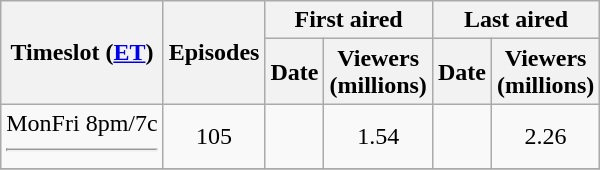<table class="wikitable" style="text-align: center">
<tr>
<th scope="col" rowspan="2">Timeslot (<a href='#'>ET</a>)</th>
<th scope="col" rowspan="2" colspan="1">Episodes</th>
<th scope="col" colspan="2">First aired</th>
<th scope="col" colspan="2">Last aired</th>
</tr>
<tr>
<th scope="col">Date</th>
<th scope="col">Viewers<br>(millions)</th>
<th scope="col">Date</th>
<th scope="col">Viewers<br>(millions)</th>
</tr>
<tr>
<td rowspan="1">MonFri 8pm/7c<hr></td>
<td>105</td>
<td></td>
<td>1.54</td>
<td></td>
<td>2.26</td>
</tr>
<tr>
</tr>
</table>
